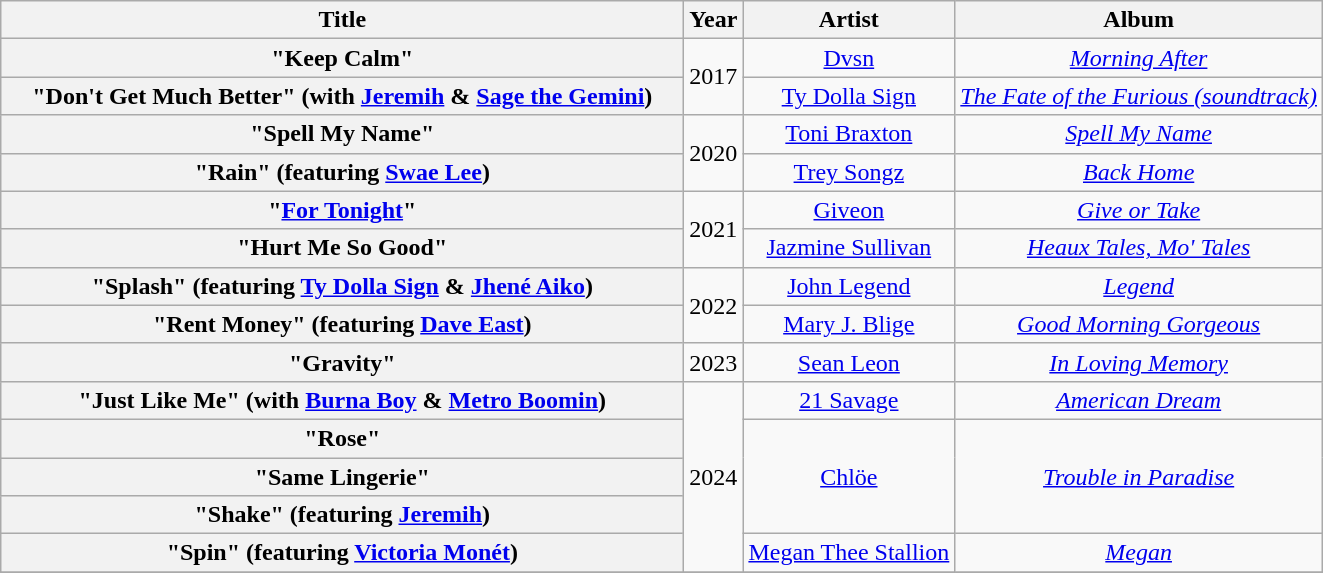<table class="wikitable plainrowheaders" style="text-align:center;">
<tr>
<th scope="col" style="width:28em;">Title</th>
<th scope="col">Year</th>
<th scope="col">Artist</th>
<th scope="col">Album</th>
</tr>
<tr>
<th scope="row">"Keep Calm"</th>
<td rowspan="2">2017</td>
<td><a href='#'>Dvsn</a></td>
<td><em><a href='#'>Morning After</a></em></td>
</tr>
<tr>
<th scope="row">"Don't Get Much Better" (with <a href='#'>Jeremih</a> & <a href='#'>Sage the Gemini</a>)</th>
<td><a href='#'>Ty Dolla Sign</a></td>
<td><em><a href='#'>The Fate of the Furious (soundtrack)</a></em></td>
</tr>
<tr>
<th scope="row">"Spell My Name"</th>
<td rowspan="2">2020</td>
<td><a href='#'>Toni Braxton</a></td>
<td><em><a href='#'>Spell My Name</a></em></td>
</tr>
<tr>
<th scope="row">"Rain" (featuring <a href='#'>Swae Lee</a>)</th>
<td><a href='#'>Trey Songz</a></td>
<td><em><a href='#'>Back Home</a></em></td>
</tr>
<tr>
<th scope="row">"<a href='#'>For Tonight</a>"</th>
<td rowspan="2">2021</td>
<td><a href='#'>Giveon</a></td>
<td><em><a href='#'>Give or Take</a></em></td>
</tr>
<tr>
<th scope="row">"Hurt Me So Good"</th>
<td><a href='#'>Jazmine Sullivan</a></td>
<td><em><a href='#'>Heaux Tales, Mo' Tales</a></em></td>
</tr>
<tr>
<th scope="row">"Splash" (featuring <a href='#'>Ty Dolla Sign</a> & <a href='#'>Jhené Aiko</a>)</th>
<td rowspan="2">2022</td>
<td><a href='#'>John Legend</a></td>
<td><em><a href='#'>Legend</a></em></td>
</tr>
<tr>
<th scope="row">"Rent Money" (featuring <a href='#'>Dave East</a>)</th>
<td><a href='#'>Mary J. Blige</a></td>
<td><em><a href='#'>Good Morning Gorgeous</a></em></td>
</tr>
<tr>
<th scope="row">"Gravity"</th>
<td>2023</td>
<td><a href='#'>Sean Leon</a></td>
<td><em><a href='#'>In Loving Memory</a></em></td>
</tr>
<tr>
<th scope="row">"Just Like Me" (with <a href='#'>Burna Boy</a> & <a href='#'>Metro Boomin</a>)</th>
<td rowspan="5">2024</td>
<td><a href='#'>21 Savage</a></td>
<td><em><a href='#'>American Dream</a></em></td>
</tr>
<tr>
<th scope="row">"Rose"</th>
<td rowspan="3"><a href='#'>Chlöe</a></td>
<td rowspan="3"><em><a href='#'>Trouble in Paradise</a></em></td>
</tr>
<tr>
<th scope="row">"Same Lingerie"</th>
</tr>
<tr>
<th scope="row">"Shake" (featuring <a href='#'>Jeremih</a>)</th>
</tr>
<tr>
<th scope="row">"Spin" (featuring <a href='#'>Victoria Monét</a>)</th>
<td><a href='#'>Megan Thee Stallion</a></td>
<td><em><a href='#'>Megan</a></em></td>
</tr>
<tr>
</tr>
</table>
